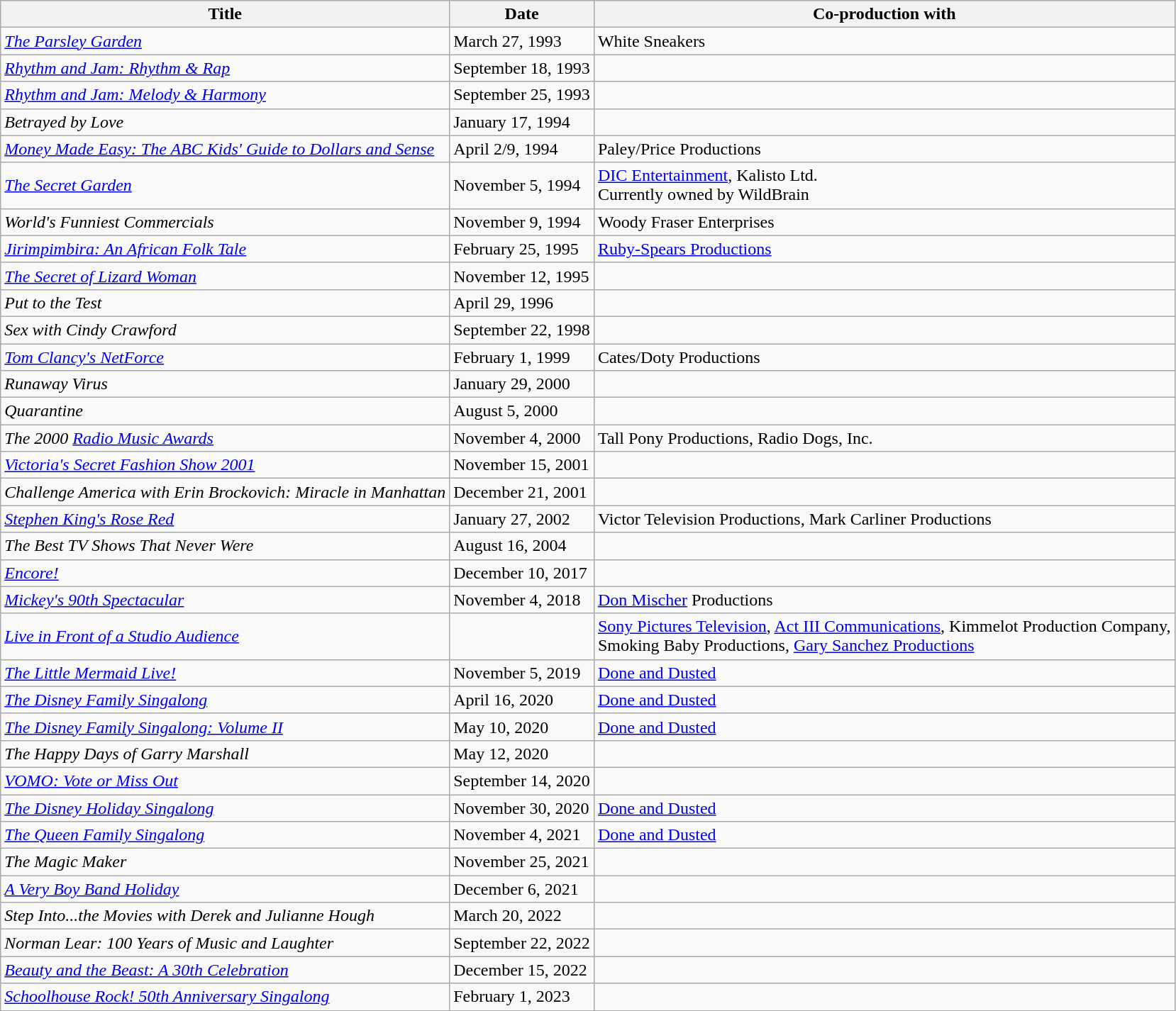<table class="wikitable sortable">
<tr>
<th>Title</th>
<th>Date</th>
<th>Co-production with</th>
</tr>
<tr>
<td><em><a href='#'>The Parsley Garden</a></em></td>
<td>March 27, 1993</td>
<td>White Sneakers</td>
</tr>
<tr>
<td><em><a href='#'>Rhythm and Jam: Rhythm & Rap</a></em></td>
<td>September 18, 1993</td>
<td></td>
</tr>
<tr>
<td><em><a href='#'>Rhythm and Jam: Melody & Harmony</a></em></td>
<td>September 25, 1993</td>
<td></td>
</tr>
<tr>
<td><em>Betrayed by Love</em></td>
<td>January 17, 1994</td>
<td></td>
</tr>
<tr>
<td><em><a href='#'>Money Made Easy: The ABC Kids' Guide to Dollars and Sense</a></em></td>
<td>April 2/9, 1994</td>
<td>Paley/Price Productions</td>
</tr>
<tr>
<td><em><a href='#'>The Secret Garden</a></em></td>
<td>November 5, 1994</td>
<td><a href='#'>DIC Entertainment</a>, Kalisto Ltd.<br>Currently owned by WildBrain</td>
</tr>
<tr>
<td><em>World's Funniest Commercials</em></td>
<td>November 9, 1994</td>
<td>Woody Fraser Enterprises</td>
</tr>
<tr>
<td><em><a href='#'>Jirimpimbira: An African Folk Tale</a></em></td>
<td>February 25, 1995</td>
<td><a href='#'>Ruby-Spears Productions</a></td>
</tr>
<tr>
<td><em><a href='#'>The Secret of Lizard Woman</a></em></td>
<td>November 12, 1995</td>
<td></td>
</tr>
<tr>
<td><em>Put to the Test</em></td>
<td>April 29, 1996</td>
<td></td>
</tr>
<tr>
<td><em>Sex with Cindy Crawford</em></td>
<td>September 22, 1998</td>
<td></td>
</tr>
<tr>
<td><em><a href='#'>Tom Clancy's NetForce</a></em></td>
<td>February 1, 1999</td>
<td>Cates/Doty Productions</td>
</tr>
<tr>
<td><em>Runaway Virus</em></td>
<td>January 29, 2000</td>
<td></td>
</tr>
<tr>
<td><em>Quarantine</em></td>
<td>August 5, 2000</td>
<td></td>
</tr>
<tr>
<td><em>The 2000 <a href='#'>Radio Music Awards</a></em></td>
<td>November 4, 2000</td>
<td>Tall Pony Productions, Radio Dogs, Inc.</td>
</tr>
<tr>
<td><em><a href='#'>Victoria's Secret Fashion Show 2001</a></em></td>
<td>November 15, 2001</td>
<td></td>
</tr>
<tr>
<td><em>Challenge America with Erin Brockovich: Miracle in Manhattan</em></td>
<td>December 21, 2001</td>
<td></td>
</tr>
<tr>
<td><em><a href='#'>Stephen King's Rose Red</a></em></td>
<td>January 27, 2002</td>
<td>Victor Television Productions, Mark Carliner Productions</td>
</tr>
<tr>
<td><em>The Best TV Shows That Never Were</em></td>
<td>August 16, 2004</td>
<td></td>
</tr>
<tr>
<td><em><a href='#'>Encore!</a></em></td>
<td>December 10, 2017</td>
<td></td>
</tr>
<tr>
<td><em><a href='#'>Mickey's 90th Spectacular</a></em></td>
<td>November 4, 2018</td>
<td><a href='#'>Don Mischer</a> Productions</td>
</tr>
<tr>
<td><em><a href='#'>Live in Front of a Studio Audience</a></em></td>
<td></td>
<td><a href='#'>Sony Pictures Television</a>, <a href='#'>Act III Communications</a>, Kimmelot Production Company,<br>Smoking Baby Productions, <a href='#'>Gary Sanchez Productions</a></td>
</tr>
<tr>
<td><em><a href='#'>The Little Mermaid Live!</a></em></td>
<td>November 5, 2019</td>
<td><a href='#'>Done and Dusted</a></td>
</tr>
<tr>
<td><em><a href='#'>The Disney Family Singalong</a></em></td>
<td>April 16, 2020</td>
<td><a href='#'>Done and Dusted</a></td>
</tr>
<tr>
<td><em><a href='#'>The Disney Family Singalong: Volume II</a></em></td>
<td>May 10, 2020</td>
<td><a href='#'>Done and Dusted</a></td>
</tr>
<tr>
<td><em>The Happy Days of Garry Marshall</em></td>
<td>May 12, 2020</td>
<td></td>
</tr>
<tr>
<td><em><a href='#'>VOMO: Vote or Miss Out</a></em></td>
<td>September 14, 2020</td>
<td></td>
</tr>
<tr>
<td><em><a href='#'>The Disney Holiday Singalong</a></em></td>
<td>November 30, 2020</td>
<td><a href='#'>Done and Dusted</a></td>
</tr>
<tr>
<td><em><a href='#'>The Queen Family Singalong</a></em></td>
<td>November 4, 2021</td>
<td><a href='#'>Done and Dusted</a></td>
</tr>
<tr>
<td><em>The Magic Maker</em></td>
<td>November 25, 2021</td>
<td></td>
</tr>
<tr>
<td><em><a href='#'>A Very Boy Band Holiday</a></em></td>
<td>December 6, 2021</td>
<td></td>
</tr>
<tr>
<td><em>Step Into...the Movies with Derek and Julianne Hough</em></td>
<td>March 20, 2022</td>
<td></td>
</tr>
<tr>
<td><em>Norman Lear: 100 Years of Music and Laughter</em></td>
<td>September 22, 2022</td>
<td></td>
</tr>
<tr>
<td><em><a href='#'>Beauty and the Beast: A 30th Celebration</a></em></td>
<td>December 15, 2022</td>
<td></td>
</tr>
<tr>
<td><em><a href='#'>Schoolhouse Rock! 50th Anniversary Singalong</a></em></td>
<td>February 1, 2023</td>
<td></td>
</tr>
</table>
